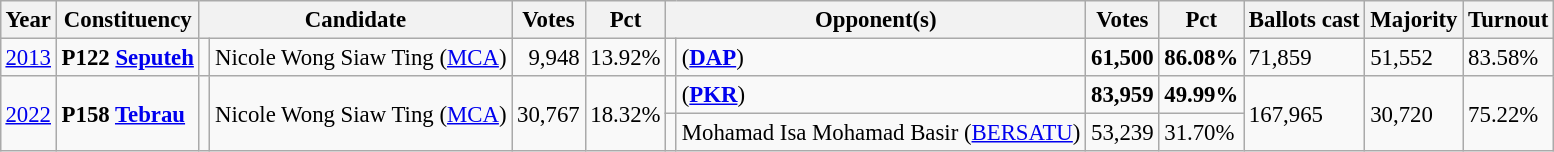<table class="wikitable" style="margin:0.5em ; font-size:95%">
<tr>
<th>Year</th>
<th>Constituency</th>
<th colspan=2>Candidate</th>
<th>Votes</th>
<th>Pct</th>
<th colspan=2>Opponent(s)</th>
<th>Votes</th>
<th>Pct</th>
<th>Ballots cast</th>
<th>Majority</th>
<th>Turnout</th>
</tr>
<tr>
<td><a href='#'>2013</a></td>
<td><strong>P122 <a href='#'>Seputeh</a></strong></td>
<td></td>
<td>Nicole Wong Siaw Ting (<a href='#'>MCA</a>)</td>
<td align=right>9,948</td>
<td>13.92%</td>
<td></td>
<td> (<a href='#'><strong>DAP</strong></a>)</td>
<td align=right><strong>61,500</strong></td>
<td><strong>86.08%</strong></td>
<td>71,859</td>
<td>51,552</td>
<td>83.58%</td>
</tr>
<tr>
<td rowspan=2><a href='#'>2022</a></td>
<td rowspan=2><strong>P158 <a href='#'>Tebrau</a></strong></td>
<td rowspan=2 ></td>
<td rowspan=2>Nicole Wong Siaw Ting (<a href='#'>MCA</a>)</td>
<td rowspan=2 align="right">30,767</td>
<td rowspan=2>18.32%</td>
<td></td>
<td> (<a href='#'><strong>PKR</strong></a>)</td>
<td align="right"><strong>83,959</strong></td>
<td><strong>49.99%</strong></td>
<td rowspan=2>167,965</td>
<td rowspan=2>30,720</td>
<td rowspan=2>75.22%</td>
</tr>
<tr>
<td bgcolor=></td>
<td>Mohamad Isa Mohamad Basir (<a href='#'>BERSATU</a>)</td>
<td align="right">53,239</td>
<td>31.70%</td>
</tr>
</table>
